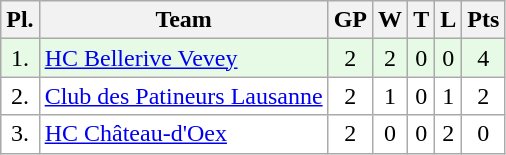<table class="wikitable">
<tr>
<th>Pl.</th>
<th>Team</th>
<th>GP</th>
<th>W</th>
<th>T</th>
<th>L</th>
<th>Pts</th>
</tr>
<tr align="center " bgcolor="#e6fae6">
<td>1.</td>
<td align="left"><a href='#'>HC Bellerive Vevey</a></td>
<td>2</td>
<td>2</td>
<td>0</td>
<td>0</td>
<td>4</td>
</tr>
<tr align="center "  bgcolor="#FFFFFF">
<td>2.</td>
<td align="left"><a href='#'>Club des Patineurs Lausanne</a></td>
<td>2</td>
<td>1</td>
<td>0</td>
<td>1</td>
<td>2</td>
</tr>
<tr align="center " bgcolor="#FFFFFF">
<td>3.</td>
<td align="left"><a href='#'>HC Château-d'Oex</a></td>
<td>2</td>
<td>0</td>
<td>0</td>
<td>2</td>
<td>0</td>
</tr>
</table>
